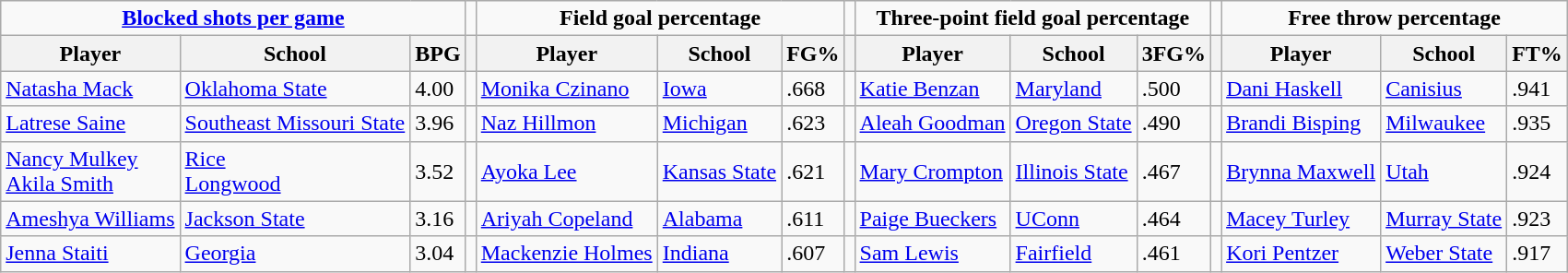<table class="wikitable" style="text-align: left;">
<tr>
<td colspan=3 style="text-align:center;"><strong><a href='#'>Blocked shots per game</a></strong></td>
<td></td>
<td colspan=3 style="text-align:center;"><strong>Field goal percentage</strong></td>
<td></td>
<td colspan=3 style="text-align:center;"><strong>Three-point field goal percentage</strong></td>
<td></td>
<td colspan=3 style="text-align:center;"><strong>Free throw percentage</strong></td>
</tr>
<tr>
<th>Player</th>
<th>School</th>
<th>BPG</th>
<th></th>
<th>Player</th>
<th>School</th>
<th>FG%</th>
<th></th>
<th>Player</th>
<th>School</th>
<th>3FG%</th>
<th></th>
<th>Player</th>
<th>School</th>
<th>FT%</th>
</tr>
<tr>
<td><a href='#'>Natasha Mack</a></td>
<td><a href='#'>Oklahoma State</a></td>
<td>4.00</td>
<td></td>
<td><a href='#'>Monika Czinano</a></td>
<td><a href='#'>Iowa</a></td>
<td>.668</td>
<td></td>
<td><a href='#'>Katie Benzan</a></td>
<td><a href='#'>Maryland</a></td>
<td>.500</td>
<td></td>
<td><a href='#'>Dani Haskell</a></td>
<td><a href='#'>Canisius</a></td>
<td>.941</td>
</tr>
<tr>
<td><a href='#'>Latrese Saine</a></td>
<td><a href='#'>Southeast Missouri State</a></td>
<td>3.96</td>
<td></td>
<td><a href='#'>Naz Hillmon</a></td>
<td><a href='#'>Michigan</a></td>
<td>.623</td>
<td></td>
<td><a href='#'>Aleah Goodman</a></td>
<td><a href='#'>Oregon State</a></td>
<td>.490</td>
<td></td>
<td><a href='#'>Brandi Bisping</a></td>
<td><a href='#'>Milwaukee</a></td>
<td>.935</td>
</tr>
<tr>
<td><a href='#'>Nancy Mulkey</a><br><a href='#'>Akila Smith</a></td>
<td><a href='#'>Rice</a><br><a href='#'>Longwood</a></td>
<td>3.52</td>
<td></td>
<td><a href='#'>Ayoka Lee</a></td>
<td><a href='#'>Kansas State</a></td>
<td>.621</td>
<td></td>
<td><a href='#'>Mary Crompton</a></td>
<td><a href='#'>Illinois State</a></td>
<td>.467</td>
<td></td>
<td><a href='#'>Brynna Maxwell</a></td>
<td><a href='#'>Utah</a></td>
<td>.924</td>
</tr>
<tr>
<td><a href='#'>Ameshya Williams</a></td>
<td><a href='#'>Jackson State</a></td>
<td>3.16</td>
<td></td>
<td><a href='#'>Ariyah Copeland</a></td>
<td><a href='#'>Alabama</a></td>
<td>.611</td>
<td></td>
<td><a href='#'>Paige Bueckers</a></td>
<td><a href='#'>UConn</a></td>
<td>.464</td>
<td></td>
<td><a href='#'>Macey Turley</a></td>
<td><a href='#'>Murray State</a></td>
<td>.923</td>
</tr>
<tr>
<td><a href='#'>Jenna Staiti</a></td>
<td><a href='#'>Georgia</a></td>
<td>3.04</td>
<td></td>
<td><a href='#'>Mackenzie Holmes</a></td>
<td><a href='#'>Indiana</a></td>
<td>.607</td>
<td></td>
<td><a href='#'>Sam Lewis</a></td>
<td><a href='#'>Fairfield</a></td>
<td>.461</td>
<td></td>
<td><a href='#'>Kori Pentzer</a></td>
<td><a href='#'>Weber State</a></td>
<td>.917</td>
</tr>
</table>
